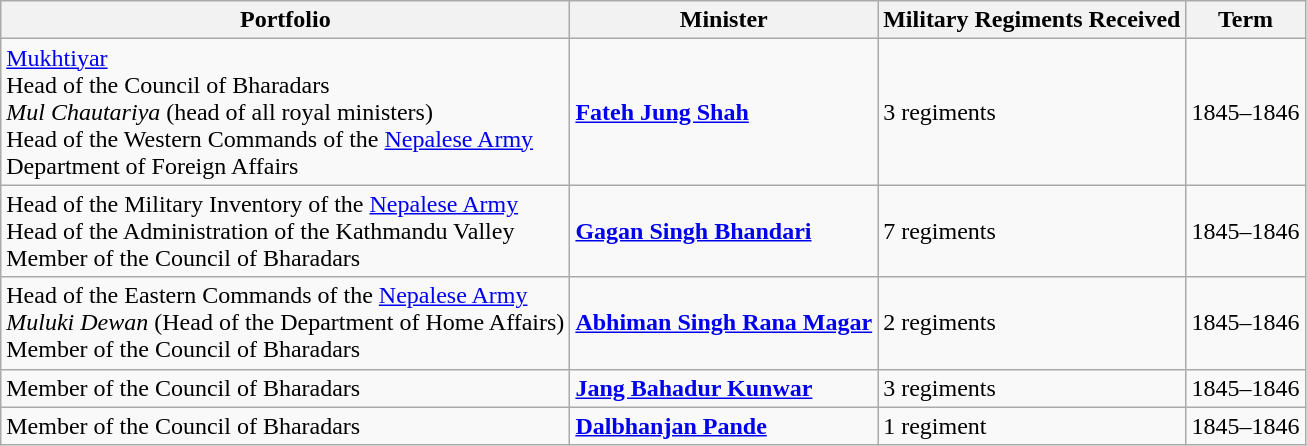<table class="wikitable">
<tr>
<th>Portfolio</th>
<th>Minister</th>
<th>Military Regiments Received</th>
<th>Term</th>
</tr>
<tr>
<td><a href='#'>Mukhtiyar</a><br>Head of the Council of Bharadars<br><em>Mul Chautariya</em> (head of all royal ministers)<br>Head of the Western  Commands of the <a href='#'>Nepalese Army</a><br>Department of Foreign Affairs</td>
<td><strong><a href='#'>Fateh Jung Shah</a></strong></td>
<td>3 regiments</td>
<td>1845–1846</td>
</tr>
<tr>
<td>Head of the Military Inventory of the <a href='#'>Nepalese Army</a><br>Head of the Administration of the Kathmandu Valley<br>Member of the Council of Bharadars</td>
<td><strong><a href='#'>Gagan Singh Bhandari</a></strong></td>
<td>7 regiments</td>
<td>1845–1846</td>
</tr>
<tr>
<td>Head of the Eastern Commands of the <a href='#'>Nepalese Army</a><br><em>Muluki Dewan</em> (Head of the Department of Home Affairs)<br>Member of the Council of Bharadars</td>
<td><strong><a href='#'>Abhiman Singh Rana Magar</a></strong></td>
<td>2 regiments</td>
<td>1845–1846</td>
</tr>
<tr>
<td>Member of the Council of Bharadars</td>
<td><strong><a href='#'>Jang Bahadur Kunwar</a></strong></td>
<td>3 regiments</td>
<td>1845–1846</td>
</tr>
<tr>
<td>Member of the Council of Bharadars</td>
<td><strong><a href='#'>Dalbhanjan Pande</a></strong></td>
<td>1 regiment</td>
<td>1845–1846</td>
</tr>
</table>
